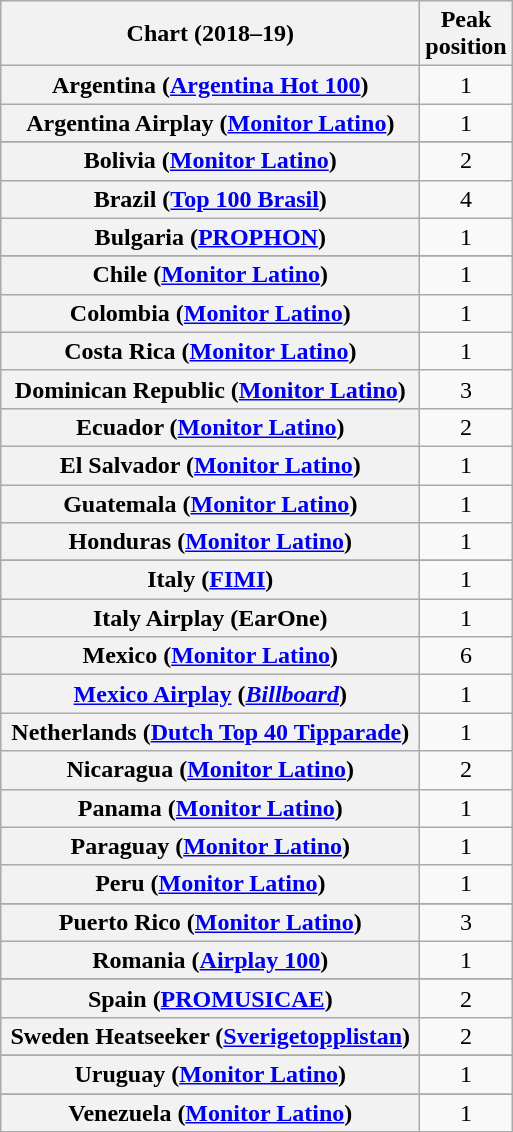<table class="wikitable sortable plainrowheaders" style="text-align:center;">
<tr>
<th scope="col" style="width:17em;">Chart (2018–19)</th>
<th scope="col">Peak<br>position</th>
</tr>
<tr>
<th scope="row">Argentina (<a href='#'>Argentina Hot 100</a>)</th>
<td>1</td>
</tr>
<tr>
<th scope="row">Argentina Airplay (<a href='#'>Monitor Latino</a>)</th>
<td>1</td>
</tr>
<tr>
</tr>
<tr>
</tr>
<tr>
</tr>
<tr>
<th scope="row">Bolivia (<a href='#'>Monitor Latino</a>)</th>
<td>2</td>
</tr>
<tr>
<th scope="row">Brazil (<a href='#'>Top 100 Brasil</a>)</th>
<td>4</td>
</tr>
<tr>
<th scope="row">Bulgaria (<a href='#'>PROPHON</a>)</th>
<td>1</td>
</tr>
<tr>
</tr>
<tr>
<th scope="row">Chile (<a href='#'>Monitor Latino</a>)</th>
<td>1</td>
</tr>
<tr>
<th scope="row">Colombia (<a href='#'>Monitor Latino</a>)</th>
<td>1</td>
</tr>
<tr>
<th scope="row">Costa Rica (<a href='#'>Monitor Latino</a>)</th>
<td>1</td>
</tr>
<tr>
<th scope="row">Dominican Republic (<a href='#'>Monitor Latino</a>)</th>
<td>3</td>
</tr>
<tr>
<th scope="row">Ecuador (<a href='#'>Monitor Latino</a>)</th>
<td>2</td>
</tr>
<tr>
<th scope="row">El Salvador (<a href='#'>Monitor Latino</a>)</th>
<td>1</td>
</tr>
<tr>
<th scope="row">Guatemala (<a href='#'>Monitor Latino</a>)</th>
<td>1</td>
</tr>
<tr>
<th scope="row">Honduras (<a href='#'>Monitor Latino</a>)</th>
<td>1</td>
</tr>
<tr>
</tr>
<tr>
</tr>
<tr>
</tr>
<tr>
<th scope="row">Italy (<a href='#'>FIMI</a>)</th>
<td>1</td>
</tr>
<tr>
<th scope="row">Italy Airplay (EarOne)</th>
<td>1</td>
</tr>
<tr>
<th scope="row">Mexico (<a href='#'>Monitor Latino</a>)</th>
<td>6</td>
</tr>
<tr>
<th scope="row"><a href='#'>Mexico Airplay</a> (<em><a href='#'>Billboard</a></em>)</th>
<td>1</td>
</tr>
<tr>
<th scope="row">Netherlands (<a href='#'>Dutch Top 40 Tipparade</a>)</th>
<td>1</td>
</tr>
<tr>
<th scope="row">Nicaragua (<a href='#'>Monitor Latino</a>)</th>
<td>2</td>
</tr>
<tr>
<th scope="row">Panama (<a href='#'>Monitor Latino</a>)</th>
<td>1</td>
</tr>
<tr>
<th scope="row">Paraguay (<a href='#'>Monitor Latino</a>)</th>
<td>1</td>
</tr>
<tr>
<th scope="row">Peru (<a href='#'>Monitor Latino</a>)</th>
<td>1</td>
</tr>
<tr>
</tr>
<tr>
<th scope="row">Puerto Rico (<a href='#'>Monitor Latino</a>)</th>
<td>3</td>
</tr>
<tr>
<th scope="row">Romania (<a href='#'>Airplay 100</a>)</th>
<td>1</td>
</tr>
<tr>
</tr>
<tr>
</tr>
<tr>
</tr>
<tr>
<th scope="row">Spain (<a href='#'>PROMUSICAE</a>)</th>
<td>2</td>
</tr>
<tr>
<th scope="row">Sweden Heatseeker (<a href='#'>Sverigetopplistan</a>)</th>
<td>2</td>
</tr>
<tr>
</tr>
<tr>
<th scope="row">Uruguay (<a href='#'>Monitor Latino</a>)</th>
<td>1</td>
</tr>
<tr>
</tr>
<tr>
</tr>
<tr>
</tr>
<tr>
</tr>
<tr>
<th scope="row">Venezuela (<a href='#'>Monitor Latino</a>)</th>
<td>1</td>
</tr>
</table>
